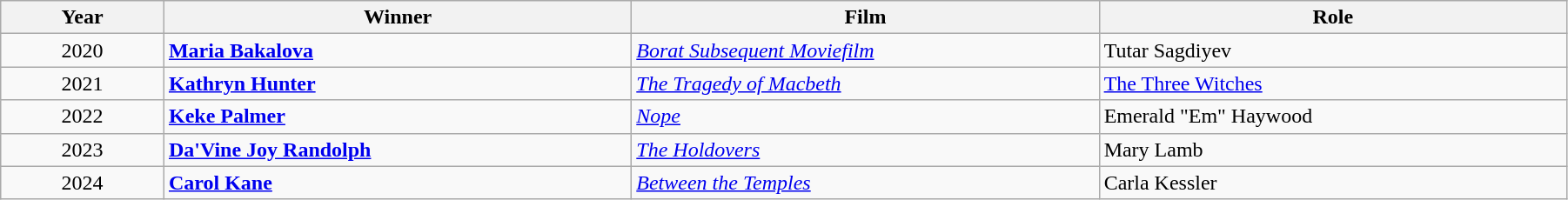<table class="wikitable" width="95%" cellpadding="5">
<tr>
<th width="100"><strong>Year</strong></th>
<th width="300"><strong>Winner</strong></th>
<th width="300"><strong>Film</strong></th>
<th width="300"><strong>Role</strong></th>
</tr>
<tr>
<td style="text-align:center;">2020</td>
<td><strong><a href='#'>Maria Bakalova</a></strong></td>
<td><em><a href='#'>Borat Subsequent Moviefilm</a></em></td>
<td>Tutar Sagdiyev</td>
</tr>
<tr>
<td style="text-align:center;">2021</td>
<td><strong><a href='#'>Kathryn Hunter</a></strong></td>
<td><em><a href='#'>The Tragedy of Macbeth</a></em></td>
<td><a href='#'>The Three Witches</a></td>
</tr>
<tr>
<td style="text-align:center;">2022</td>
<td><strong><a href='#'>Keke Palmer</a></strong></td>
<td><em><a href='#'>Nope</a></em></td>
<td>Emerald "Em" Haywood</td>
</tr>
<tr>
<td style="text-align:center;">2023</td>
<td><strong><a href='#'>Da'Vine Joy Randolph</a></strong></td>
<td><em><a href='#'>The Holdovers</a></em></td>
<td>Mary Lamb</td>
</tr>
<tr>
<td style="text-align:center;">2024</td>
<td><strong><a href='#'>Carol Kane</a></strong></td>
<td><em><a href='#'>Between the Temples</a></em></td>
<td>Carla Kessler</td>
</tr>
</table>
